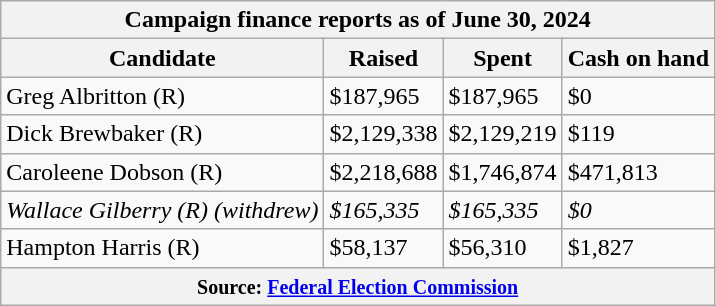<table class="wikitable sortable">
<tr>
<th colspan=4>Campaign finance reports as of June 30, 2024</th>
</tr>
<tr style="text-align:center;">
<th>Candidate</th>
<th>Raised</th>
<th>Spent</th>
<th>Cash on hand</th>
</tr>
<tr>
<td>Greg Albritton (R)</td>
<td>$187,965</td>
<td>$187,965</td>
<td>$0</td>
</tr>
<tr>
<td>Dick Brewbaker (R)</td>
<td>$2,129,338</td>
<td>$2,129,219</td>
<td>$119</td>
</tr>
<tr>
<td>Caroleene Dobson (R)</td>
<td>$2,218,688</td>
<td>$1,746,874</td>
<td>$471,813</td>
</tr>
<tr>
<td><em>Wallace Gilberry (R) (withdrew)</em></td>
<td><em>$165,335</em></td>
<td><em>$165,335</em></td>
<td><em>$0</em></td>
</tr>
<tr>
<td>Hampton Harris (R)</td>
<td>$58,137</td>
<td>$56,310</td>
<td>$1,827</td>
</tr>
<tr>
<th colspan="4"><small>Source: <a href='#'>Federal Election Commission</a></small></th>
</tr>
</table>
